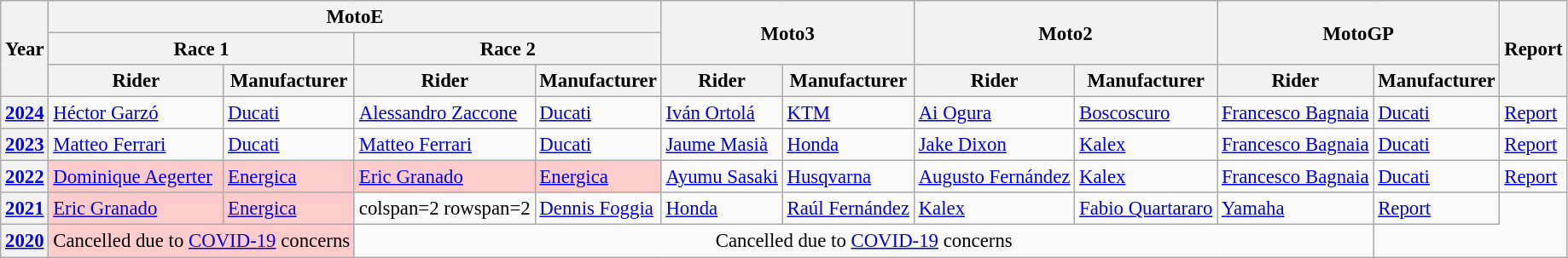<table class="wikitable" style="font-size: 95%;">
<tr>
<th rowspan=3>Year</th>
<th colspan=4>MotoE</th>
<th colspan=2 rowspan=2>Moto3</th>
<th colspan=2 rowspan=2>Moto2</th>
<th colspan=2 rowspan=2>MotoGP</th>
<th rowspan=3>Report</th>
</tr>
<tr>
<th colspan=2>Race 1</th>
<th colspan=2>Race 2</th>
</tr>
<tr>
<th>Rider</th>
<th>Manufacturer</th>
<th>Rider</th>
<th>Manufacturer</th>
<th>Rider</th>
<th>Manufacturer</th>
<th>Rider</th>
<th>Manufacturer</th>
<th>Rider</th>
<th>Manufacturer</th>
</tr>
<tr>
<th><a href='#'>2024</a></th>
<td> <a href='#'>Héctor Garzó</a></td>
<td><a href='#'>Ducati</a></td>
<td> <a href='#'>Alessandro Zaccone</a></td>
<td><a href='#'>Ducati</a></td>
<td> <a href='#'>Iván Ortolá</a></td>
<td><a href='#'>KTM</a></td>
<td> <a href='#'>Ai Ogura</a></td>
<td><a href='#'>Boscoscuro</a></td>
<td> <a href='#'>Francesco Bagnaia</a></td>
<td><a href='#'>Ducati</a></td>
<td><a href='#'>Report</a></td>
</tr>
<tr>
<th><a href='#'>2023</a></th>
<td> <a href='#'>Matteo Ferrari</a></td>
<td><a href='#'>Ducati</a></td>
<td> <a href='#'>Matteo Ferrari</a></td>
<td><a href='#'>Ducati</a></td>
<td> <a href='#'>Jaume Masià</a></td>
<td><a href='#'>Honda</a></td>
<td> <a href='#'>Jake Dixon</a></td>
<td><a href='#'>Kalex</a></td>
<td> <a href='#'>Francesco Bagnaia</a></td>
<td><a href='#'>Ducati</a></td>
<td><a href='#'>Report</a></td>
</tr>
<tr>
<th><a href='#'>2022</a></th>
<td style="background:#FFCCCC;"> <a href='#'>Dominique Aegerter</a></td>
<td style="background:#FFCCCC;"><a href='#'>Energica</a></td>
<td style="background:#FFCCCC;"> <a href='#'>Eric Granado</a></td>
<td style="background:#FFCCCC;"><a href='#'>Energica</a></td>
<td> <a href='#'>Ayumu Sasaki</a></td>
<td><a href='#'>Husqvarna</a></td>
<td> <a href='#'>Augusto Fernández</a></td>
<td><a href='#'>Kalex</a></td>
<td> <a href='#'>Francesco Bagnaia</a></td>
<td><a href='#'>Ducati</a></td>
<td><a href='#'>Report</a></td>
</tr>
<tr>
<th><a href='#'>2021</a></th>
<td style="background:#FFCCCC;"> <a href='#'>Eric Granado</a></td>
<td style="background:#FFCCCC;"><a href='#'>Energica</a></td>
<td>colspan=2 rowspan=2</td>
<td> <a href='#'>Dennis Foggia</a></td>
<td><a href='#'>Honda</a></td>
<td> <a href='#'>Raúl Fernández</a></td>
<td><a href='#'>Kalex</a></td>
<td> <a href='#'>Fabio Quartararo</a></td>
<td><a href='#'>Yamaha</a></td>
<td><a href='#'>Report</a></td>
</tr>
<tr>
<th><a href='#'>2020</a></th>
<td style="background:#FFCCCC;"align=center colspan=2>Cancelled due to <a href='#'>COVID-19</a> concerns</td>
<td align=center colspan=7>Cancelled due to <a href='#'>COVID-19</a> concerns</td>
</tr>
</table>
